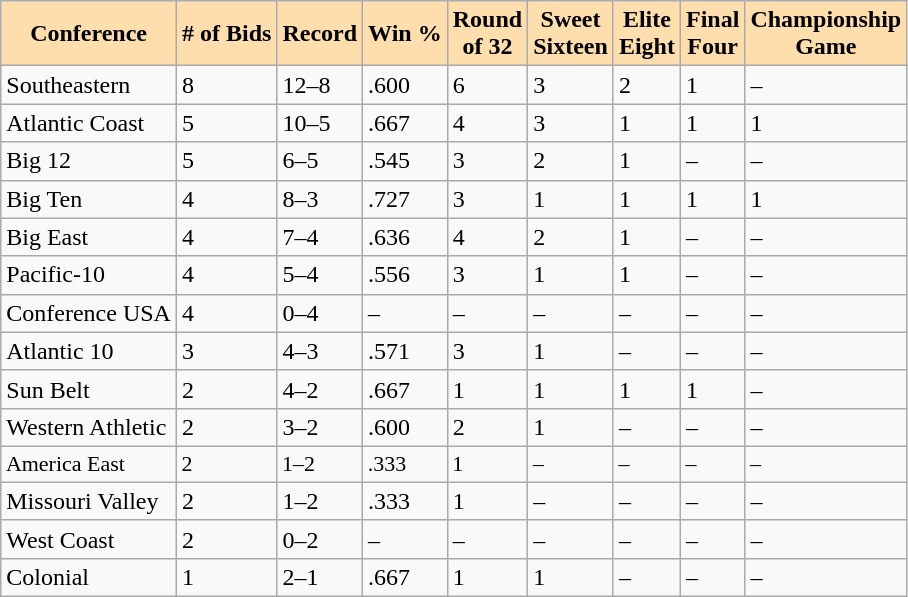<table class="wikitable sortable">
<tr>
<th style="background-color:#FFDEAD;">Conference</th>
<th style="background-color:#FFDEAD;"># of Bids</th>
<th style="background-color:#FFDEAD;">Record</th>
<th style="background-color:#FFDEAD;">Win %</th>
<th style="background-color:#FFDEAD;">Round<br> of 32</th>
<th style="background-color:#FFDEAD;">Sweet<br> Sixteen</th>
<th style="background-color:#FFDEAD;">Elite<br> Eight</th>
<th style="background-color:#FFDEAD;">Final<br> Four</th>
<th style="background-color:#FFDEAD;">Championship<br> Game</th>
</tr>
<tr valign="bottom">
<td height="15">Southeastern</td>
<td>8</td>
<td>12–8</td>
<td>.600</td>
<td>6</td>
<td>3</td>
<td>2</td>
<td>1</td>
<td>–</td>
</tr>
<tr valign="bottom">
<td height="15">Atlantic Coast</td>
<td>5</td>
<td>10–5</td>
<td>.667</td>
<td>4</td>
<td>3</td>
<td>1</td>
<td>1</td>
<td>1</td>
</tr>
<tr valign="bottom">
<td height="15">Big 12</td>
<td>5</td>
<td>6–5</td>
<td>.545</td>
<td>3</td>
<td>2</td>
<td>1</td>
<td>–</td>
<td>–</td>
</tr>
<tr valign="bottom">
<td height="15">Big Ten</td>
<td>4</td>
<td>8–3</td>
<td>.727</td>
<td>3</td>
<td>1</td>
<td>1</td>
<td>1</td>
<td>1</td>
</tr>
<tr valign="bottom">
<td height="15">Big East</td>
<td>4</td>
<td>7–4</td>
<td>.636</td>
<td>4</td>
<td>2</td>
<td>1</td>
<td>–</td>
<td>–</td>
</tr>
<tr valign="bottom">
<td height="15">Pacific-10</td>
<td>4</td>
<td>5–4</td>
<td>.556</td>
<td>3</td>
<td>1</td>
<td>1</td>
<td>–</td>
<td>–</td>
</tr>
<tr valign="bottom">
<td height="15">Conference USA</td>
<td>4</td>
<td>0–4</td>
<td>–</td>
<td>–</td>
<td>–</td>
<td>–</td>
<td>–</td>
<td>–</td>
</tr>
<tr valign="bottom">
<td height="15">Atlantic 10</td>
<td>3</td>
<td>4–3</td>
<td>.571</td>
<td>3</td>
<td>1</td>
<td>–</td>
<td>–</td>
<td>–</td>
</tr>
<tr valign="bottom">
<td height="15">Sun Belt</td>
<td>2</td>
<td>4–2</td>
<td>.667</td>
<td>1</td>
<td>1</td>
<td>1</td>
<td>1</td>
<td>–</td>
</tr>
<tr valign="bottom">
<td height="15">Western Athletic</td>
<td>2</td>
<td>3–2</td>
<td>.600</td>
<td>2</td>
<td>1</td>
<td>–</td>
<td>–</td>
<td>–</td>
</tr>
<tr style="font-size:11pt"  valign="bottom">
<td height="15">America East</td>
<td>2</td>
<td>1–2</td>
<td>.333</td>
<td>1</td>
<td>–</td>
<td>–</td>
<td>–</td>
<td>–</td>
</tr>
<tr valign="bottom">
<td height="15">Missouri Valley</td>
<td>2</td>
<td>1–2</td>
<td>.333</td>
<td>1</td>
<td>–</td>
<td>–</td>
<td>–</td>
<td>–</td>
</tr>
<tr valign="bottom">
<td height="15">West Coast</td>
<td>2</td>
<td>0–2</td>
<td>–</td>
<td>–</td>
<td>–</td>
<td>–</td>
<td>–</td>
<td>–</td>
</tr>
<tr valign="bottom">
<td height="15">Colonial</td>
<td>1</td>
<td>2–1</td>
<td>.667</td>
<td>1</td>
<td>1</td>
<td>–</td>
<td>–</td>
<td>–</td>
</tr>
</table>
